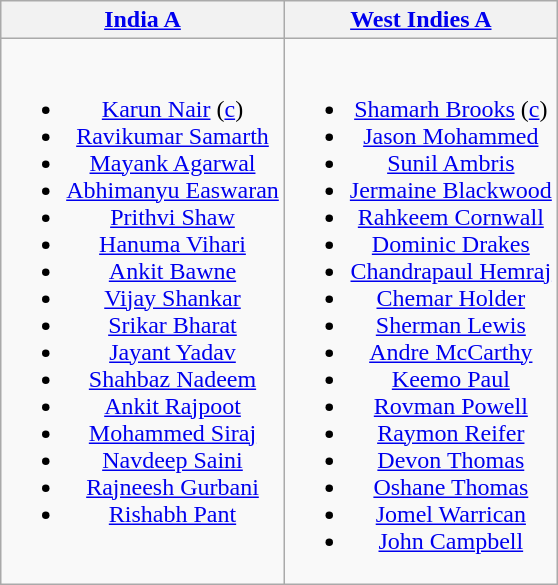<table class="wikitable" style="text-align:center; margin:auto">
<tr>
<th><a href='#'>India A</a> </th>
<th><a href='#'>West Indies A</a> </th>
</tr>
<tr style="vertical-align:top">
<td><br><ul><li><a href='#'>Karun Nair</a> (<a href='#'>c</a>)</li><li><a href='#'>Ravikumar Samarth</a></li><li><a href='#'>Mayank Agarwal</a></li><li><a href='#'>Abhimanyu Easwaran</a></li><li><a href='#'>Prithvi Shaw</a></li><li><a href='#'>Hanuma Vihari</a></li><li><a href='#'>Ankit Bawne</a></li><li><a href='#'>Vijay Shankar</a></li><li><a href='#'>Srikar Bharat</a></li><li><a href='#'>Jayant Yadav</a></li><li><a href='#'>Shahbaz Nadeem</a></li><li><a href='#'>Ankit Rajpoot</a></li><li><a href='#'>Mohammed Siraj</a></li><li><a href='#'>Navdeep Saini</a></li><li><a href='#'>Rajneesh Gurbani</a></li><li><a href='#'>Rishabh Pant</a></li></ul></td>
<td><br><ul><li><a href='#'>Shamarh Brooks</a> (<a href='#'>c</a>)</li><li><a href='#'>Jason Mohammed</a></li><li><a href='#'>Sunil Ambris</a></li><li><a href='#'>Jermaine Blackwood</a></li><li><a href='#'>Rahkeem Cornwall</a></li><li><a href='#'>Dominic Drakes</a></li><li><a href='#'>Chandrapaul Hemraj</a></li><li><a href='#'>Chemar Holder</a></li><li><a href='#'>Sherman Lewis</a></li><li><a href='#'>Andre McCarthy</a></li><li><a href='#'>Keemo Paul</a></li><li><a href='#'>Rovman Powell</a></li><li><a href='#'>Raymon Reifer</a></li><li><a href='#'>Devon Thomas</a></li><li><a href='#'>Oshane Thomas</a></li><li><a href='#'>Jomel Warrican</a></li><li><a href='#'>John Campbell</a></li></ul></td>
</tr>
</table>
